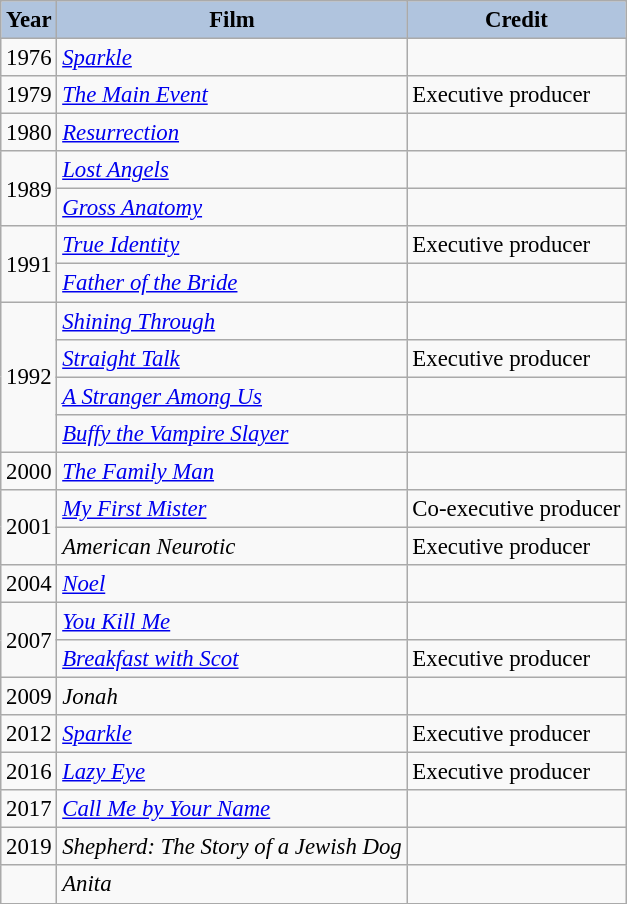<table class="wikitable" style="font-size:95%;">
<tr>
<th style="background:#B0C4DE;">Year</th>
<th style="background:#B0C4DE;">Film</th>
<th style="background:#B0C4DE;">Credit</th>
</tr>
<tr>
<td>1976</td>
<td><em><a href='#'>Sparkle</a></em></td>
<td></td>
</tr>
<tr>
<td>1979</td>
<td><em><a href='#'>The Main Event</a></em></td>
<td>Executive producer</td>
</tr>
<tr>
<td>1980</td>
<td><em><a href='#'>Resurrection</a></em></td>
<td></td>
</tr>
<tr>
<td rowspan=2>1989</td>
<td><em><a href='#'>Lost Angels</a></em></td>
<td></td>
</tr>
<tr>
<td><em><a href='#'>Gross Anatomy</a></em></td>
<td></td>
</tr>
<tr>
<td rowspan=2>1991</td>
<td><em><a href='#'>True Identity</a></em></td>
<td>Executive producer</td>
</tr>
<tr>
<td><em><a href='#'>Father of the Bride</a></em></td>
<td></td>
</tr>
<tr>
<td rowspan=4>1992</td>
<td><em><a href='#'>Shining Through</a></em></td>
<td></td>
</tr>
<tr>
<td><em><a href='#'>Straight Talk</a></em></td>
<td>Executive producer</td>
</tr>
<tr>
<td><em><a href='#'>A Stranger Among Us</a></em></td>
<td></td>
</tr>
<tr>
<td><em><a href='#'>Buffy the Vampire Slayer</a></em></td>
<td></td>
</tr>
<tr>
<td>2000</td>
<td><em><a href='#'>The Family Man</a></em></td>
<td></td>
</tr>
<tr>
<td rowspan=2>2001</td>
<td><em><a href='#'>My First Mister</a></em></td>
<td>Co-executive producer</td>
</tr>
<tr>
<td><em>American Neurotic</em></td>
<td>Executive producer</td>
</tr>
<tr>
<td>2004</td>
<td><em><a href='#'>Noel</a></em></td>
<td></td>
</tr>
<tr>
<td rowspan=2>2007</td>
<td><em><a href='#'>You Kill Me</a></em></td>
<td></td>
</tr>
<tr>
<td><em><a href='#'>Breakfast with Scot</a></em></td>
<td>Executive producer</td>
</tr>
<tr>
<td>2009</td>
<td><em>Jonah</em></td>
<td></td>
</tr>
<tr>
<td>2012</td>
<td><em><a href='#'>Sparkle</a></em></td>
<td>Executive producer</td>
</tr>
<tr>
<td>2016</td>
<td><em><a href='#'>Lazy Eye</a></em></td>
<td>Executive producer</td>
</tr>
<tr>
<td>2017</td>
<td><em><a href='#'>Call Me by Your Name</a></em></td>
<td></td>
</tr>
<tr>
<td>2019</td>
<td><em>Shepherd: The Story of a Jewish Dog</em></td>
<td></td>
</tr>
<tr>
<td></td>
<td><em>Anita</em></td>
<td></td>
</tr>
</table>
